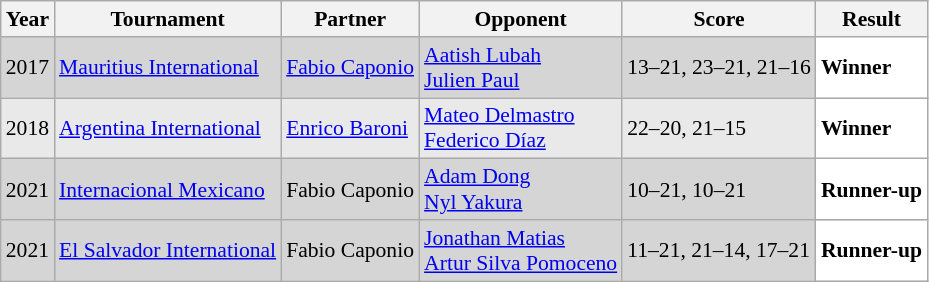<table class="sortable wikitable" style="font-size: 90%;">
<tr>
<th>Year</th>
<th>Tournament</th>
<th>Partner</th>
<th>Opponent</th>
<th>Score</th>
<th>Result</th>
</tr>
<tr style="background:#D5D5D5">
<td align="center">2017</td>
<td align="left"><a href='#'>Mauritius International</a></td>
<td align="left"> <a href='#'>Fabio Caponio</a></td>
<td align="left"> <a href='#'>Aatish Lubah</a><br> <a href='#'>Julien Paul</a></td>
<td align="left">13–21, 23–21, 21–16</td>
<td style="text-align:left; background:white"> <strong>Winner</strong></td>
</tr>
<tr style="background:#E9E9E9">
<td align="center">2018</td>
<td align="left"><a href='#'>Argentina International</a></td>
<td align="left"> <a href='#'>Enrico Baroni</a></td>
<td align="left"> <a href='#'>Mateo Delmastro</a><br> <a href='#'>Federico Díaz</a></td>
<td align="left">22–20, 21–15</td>
<td style="text-align:left; background:white"> <strong>Winner</strong></td>
</tr>
<tr style="background:#D5D5D5">
<td align="center">2021</td>
<td align="left"><a href='#'>Internacional Mexicano</a></td>
<td align="left"> Fabio Caponio</td>
<td align="left"> <a href='#'>Adam Dong</a><br> <a href='#'>Nyl Yakura</a></td>
<td align="left">10–21, 10–21</td>
<td style="text-align:left; background:white"> <strong>Runner-up</strong></td>
</tr>
<tr style="background:#D5D5D5">
<td align="center">2021</td>
<td align="left"><a href='#'>El Salvador International</a></td>
<td align="left"> Fabio Caponio</td>
<td align="left"> <a href='#'>Jonathan Matias</a><br> <a href='#'>Artur Silva Pomoceno</a></td>
<td align="left">11–21, 21–14, 17–21</td>
<td style="text-align:left; background:white"> <strong>Runner-up</strong></td>
</tr>
</table>
